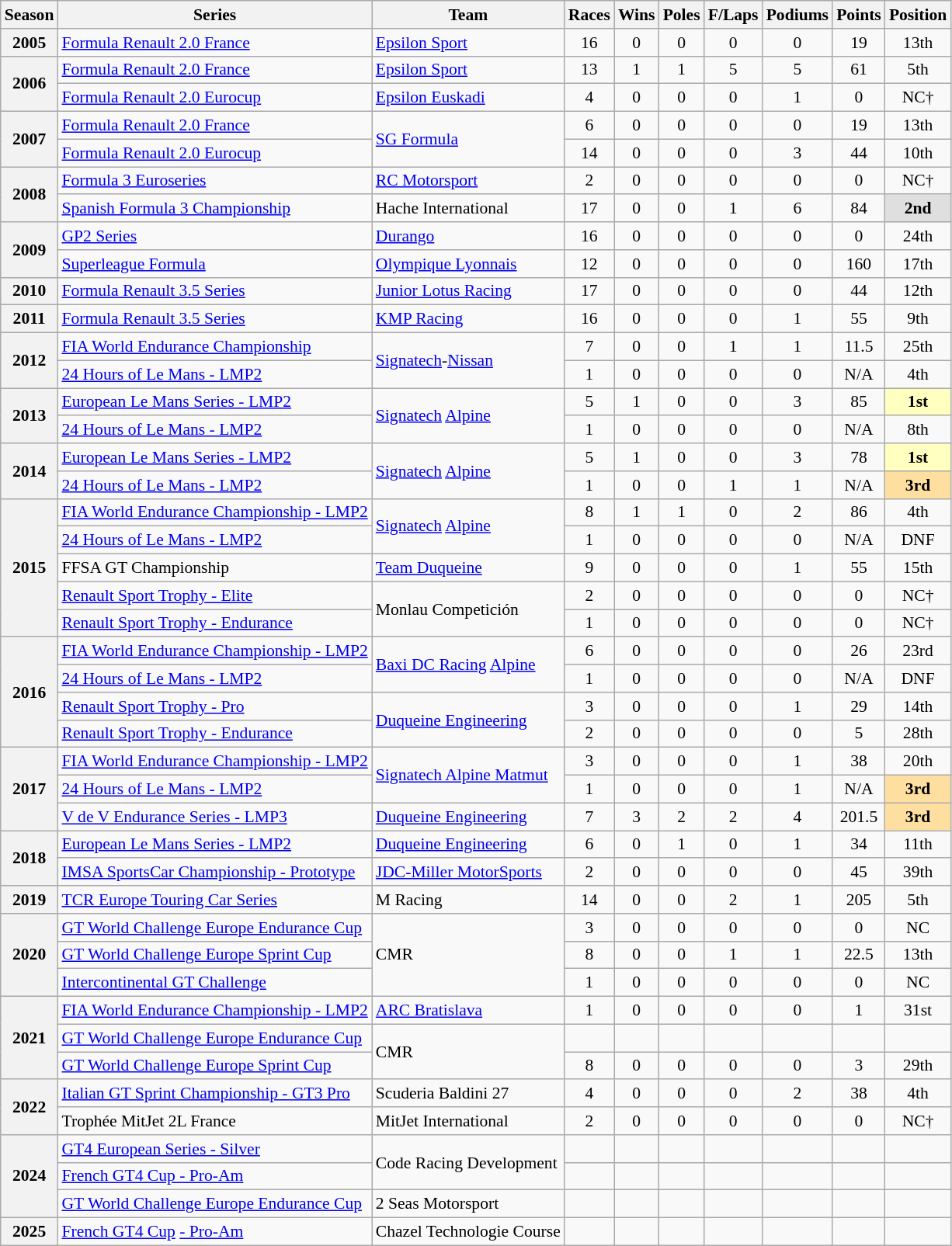<table class="wikitable" style="font-size: 90%; text-align:center">
<tr>
<th>Season</th>
<th>Series</th>
<th>Team</th>
<th>Races</th>
<th>Wins</th>
<th>Poles</th>
<th>F/Laps</th>
<th>Podiums</th>
<th>Points</th>
<th>Position</th>
</tr>
<tr>
<th>2005</th>
<td align=left><a href='#'>Formula Renault 2.0 France</a></td>
<td align=left><a href='#'>Epsilon Sport</a></td>
<td>16</td>
<td>0</td>
<td>0</td>
<td>0</td>
<td>0</td>
<td>19</td>
<td>13th</td>
</tr>
<tr>
<th rowspan=2>2006</th>
<td align=left><a href='#'>Formula Renault 2.0 France</a></td>
<td align=left><a href='#'>Epsilon Sport</a></td>
<td>13</td>
<td>1</td>
<td>1</td>
<td>5</td>
<td>5</td>
<td>61</td>
<td>5th</td>
</tr>
<tr>
<td align=left><a href='#'>Formula Renault 2.0 Eurocup</a></td>
<td align=left><a href='#'>Epsilon Euskadi</a></td>
<td>4</td>
<td>0</td>
<td>0</td>
<td>0</td>
<td>1</td>
<td>0</td>
<td>NC†</td>
</tr>
<tr>
<th rowspan=2>2007</th>
<td align=left><a href='#'>Formula Renault 2.0 France</a></td>
<td rowspan=2 align=left><a href='#'>SG Formula</a></td>
<td>6</td>
<td>0</td>
<td>0</td>
<td>0</td>
<td>0</td>
<td>19</td>
<td>13th</td>
</tr>
<tr>
<td align=left><a href='#'>Formula Renault 2.0 Eurocup</a></td>
<td>14</td>
<td>0</td>
<td>0</td>
<td>0</td>
<td>3</td>
<td>44</td>
<td>10th</td>
</tr>
<tr>
<th rowspan="2">2008</th>
<td align=left><a href='#'>Formula 3 Euroseries</a></td>
<td align=left><a href='#'>RC Motorsport</a></td>
<td>2</td>
<td>0</td>
<td>0</td>
<td>0</td>
<td>0</td>
<td>0</td>
<td>NC†</td>
</tr>
<tr>
<td align=left><a href='#'>Spanish Formula 3 Championship</a></td>
<td align="left">Hache International</td>
<td>17</td>
<td>0</td>
<td>0</td>
<td>1</td>
<td>6</td>
<td>84</td>
<td style="background:#DFDFDF;"><strong>2nd</strong></td>
</tr>
<tr>
<th rowspan="2">2009</th>
<td align="left"><a href='#'>GP2 Series</a></td>
<td align="left"><a href='#'>Durango</a></td>
<td>16</td>
<td>0</td>
<td>0</td>
<td>0</td>
<td>0</td>
<td>0</td>
<td>24th</td>
</tr>
<tr>
<td align="left"><a href='#'>Superleague Formula</a></td>
<td align="left"><a href='#'>Olympique Lyonnais</a></td>
<td>12</td>
<td>0</td>
<td>0</td>
<td>0</td>
<td>0</td>
<td>160</td>
<td>17th</td>
</tr>
<tr>
<th>2010</th>
<td align=left><a href='#'>Formula Renault 3.5 Series</a></td>
<td align=left><a href='#'>Junior Lotus Racing</a></td>
<td>17</td>
<td>0</td>
<td>0</td>
<td>0</td>
<td>0</td>
<td>44</td>
<td>12th</td>
</tr>
<tr>
<th>2011</th>
<td align=left><a href='#'>Formula Renault 3.5 Series</a></td>
<td align=left><a href='#'>KMP Racing</a></td>
<td>16</td>
<td>0</td>
<td>0</td>
<td>0</td>
<td>1</td>
<td>55</td>
<td>9th</td>
</tr>
<tr>
<th rowspan="2">2012</th>
<td align=left><a href='#'>FIA World Endurance Championship</a></td>
<td rowspan="2" align=left><a href='#'>Signatech</a>-<a href='#'>Nissan</a></td>
<td>7</td>
<td>0</td>
<td>0</td>
<td>1</td>
<td>1</td>
<td>11.5</td>
<td>25th</td>
</tr>
<tr>
<td align=left><a href='#'>24 Hours of Le Mans - LMP2</a></td>
<td>1</td>
<td>0</td>
<td>0</td>
<td>0</td>
<td>0</td>
<td>N/A</td>
<td>4th</td>
</tr>
<tr>
<th rowspan="2">2013</th>
<td align=left><a href='#'>European Le Mans Series - LMP2</a></td>
<td rowspan="2" align=left><a href='#'>Signatech</a> <a href='#'>Alpine</a></td>
<td>5</td>
<td>1</td>
<td>0</td>
<td>0</td>
<td>3</td>
<td>85</td>
<td style="background:#FFFFBF;"><strong>1st</strong></td>
</tr>
<tr>
<td align=left><a href='#'>24 Hours of Le Mans - LMP2</a></td>
<td>1</td>
<td>0</td>
<td>0</td>
<td>0</td>
<td>0</td>
<td>N/A</td>
<td>8th</td>
</tr>
<tr>
<th rowspan="2">2014</th>
<td align=left><a href='#'>European Le Mans Series - LMP2</a></td>
<td rowspan="2" align=left><a href='#'>Signatech</a> <a href='#'>Alpine</a></td>
<td>5</td>
<td>1</td>
<td>0</td>
<td>0</td>
<td>3</td>
<td>78</td>
<td style="background:#FFFFBF;"><strong>1st</strong></td>
</tr>
<tr>
<td align=left><a href='#'>24 Hours of Le Mans - LMP2</a></td>
<td>1</td>
<td>0</td>
<td>0</td>
<td>1</td>
<td>1</td>
<td>N/A</td>
<td style="background:#FFDF9F;"><strong>3rd</strong></td>
</tr>
<tr>
<th rowspan="5">2015</th>
<td align=left><a href='#'>FIA World Endurance Championship - LMP2</a></td>
<td rowspan="2" align=left><a href='#'>Signatech</a> <a href='#'>Alpine</a></td>
<td>8</td>
<td>1</td>
<td>1</td>
<td>0</td>
<td>2</td>
<td>86</td>
<td>4th</td>
</tr>
<tr>
<td align=left><a href='#'>24 Hours of Le Mans - LMP2</a></td>
<td>1</td>
<td>0</td>
<td>0</td>
<td>0</td>
<td>0</td>
<td>N/A</td>
<td>DNF</td>
</tr>
<tr>
<td align=left>FFSA GT Championship</td>
<td align=left><a href='#'>Team Duqueine</a></td>
<td>9</td>
<td>0</td>
<td>0</td>
<td>0</td>
<td>1</td>
<td>55</td>
<td>15th</td>
</tr>
<tr>
<td align=left><a href='#'>Renault Sport Trophy - Elite</a></td>
<td rowspan="2" align=left>Monlau Competición</td>
<td>2</td>
<td>0</td>
<td>0</td>
<td>0</td>
<td>0</td>
<td>0</td>
<td>NC†</td>
</tr>
<tr>
<td align=left><a href='#'>Renault Sport Trophy - Endurance</a></td>
<td>1</td>
<td>0</td>
<td>0</td>
<td>0</td>
<td>0</td>
<td>0</td>
<td>NC†</td>
</tr>
<tr>
<th rowspan="4">2016</th>
<td align=left><a href='#'>FIA World Endurance Championship - LMP2</a></td>
<td rowspan="2" align=left><a href='#'>Baxi DC Racing</a> <a href='#'>Alpine</a></td>
<td>6</td>
<td>0</td>
<td>0</td>
<td>0</td>
<td>0</td>
<td>26</td>
<td>23rd</td>
</tr>
<tr>
<td align=left><a href='#'>24 Hours of Le Mans - LMP2</a></td>
<td>1</td>
<td>0</td>
<td>0</td>
<td>0</td>
<td>0</td>
<td>N/A</td>
<td>DNF</td>
</tr>
<tr>
<td align=left><a href='#'>Renault Sport Trophy - Pro</a></td>
<td rowspan="2" align=left><a href='#'>Duqueine Engineering</a></td>
<td>3</td>
<td>0</td>
<td>0</td>
<td>0</td>
<td>1</td>
<td>29</td>
<td>14th</td>
</tr>
<tr>
<td align=left><a href='#'>Renault Sport Trophy - Endurance</a></td>
<td>2</td>
<td>0</td>
<td>0</td>
<td>0</td>
<td>0</td>
<td>5</td>
<td>28th</td>
</tr>
<tr>
<th rowspan="3">2017</th>
<td align=left><a href='#'>FIA World Endurance Championship - LMP2</a></td>
<td rowspan="2" align=left><a href='#'>Signatech Alpine Matmut</a></td>
<td>3</td>
<td>0</td>
<td>0</td>
<td>0</td>
<td>1</td>
<td>38</td>
<td>20th</td>
</tr>
<tr>
<td align=left><a href='#'>24 Hours of Le Mans - LMP2</a></td>
<td>1</td>
<td>0</td>
<td>0</td>
<td>0</td>
<td>1</td>
<td>N/A</td>
<td style="background:#FFDF9F;"><strong>3rd</strong></td>
</tr>
<tr>
<td align=left><a href='#'>V de V Endurance Series - LMP3</a></td>
<td align=left><a href='#'>Duqueine Engineering</a></td>
<td>7</td>
<td>3</td>
<td>2</td>
<td>2</td>
<td>4</td>
<td>201.5</td>
<td style="background:#FFDF9F;"><strong>3rd</strong></td>
</tr>
<tr>
<th rowspan="2">2018</th>
<td align=left><a href='#'>European Le Mans Series - LMP2</a></td>
<td align=left><a href='#'>Duqueine Engineering</a></td>
<td>6</td>
<td>0</td>
<td>1</td>
<td>0</td>
<td>1</td>
<td>34</td>
<td>11th</td>
</tr>
<tr>
<td align=left><a href='#'>IMSA SportsCar Championship - Prototype</a></td>
<td align=left><a href='#'>JDC-Miller MotorSports</a></td>
<td>2</td>
<td>0</td>
<td>0</td>
<td>0</td>
<td>0</td>
<td>45</td>
<td>39th</td>
</tr>
<tr>
<th>2019</th>
<td align=left><a href='#'>TCR Europe Touring Car Series</a></td>
<td align=left>M Racing</td>
<td>14</td>
<td>0</td>
<td>0</td>
<td>2</td>
<td>1</td>
<td>205</td>
<td>5th</td>
</tr>
<tr>
<th rowspan="3">2020</th>
<td align=left><a href='#'>GT World Challenge Europe Endurance Cup</a></td>
<td rowspan="3" align=left>CMR</td>
<td>3</td>
<td>0</td>
<td>0</td>
<td>0</td>
<td>0</td>
<td>0</td>
<td>NC</td>
</tr>
<tr>
<td align=left><a href='#'>GT World Challenge Europe Sprint Cup</a></td>
<td>8</td>
<td>0</td>
<td>0</td>
<td>1</td>
<td>1</td>
<td>22.5</td>
<td>13th</td>
</tr>
<tr>
<td align=left><a href='#'>Intercontinental GT Challenge</a></td>
<td>1</td>
<td>0</td>
<td>0</td>
<td>0</td>
<td>0</td>
<td>0</td>
<td>NC</td>
</tr>
<tr>
<th rowspan="3">2021</th>
<td align=left><a href='#'>FIA World Endurance Championship - LMP2</a></td>
<td align=left><a href='#'>ARC Bratislava</a></td>
<td>1</td>
<td>0</td>
<td>0</td>
<td>0</td>
<td>0</td>
<td>1</td>
<td>31st</td>
</tr>
<tr>
<td align=left nowrap><a href='#'>GT World Challenge Europe Endurance Cup</a></td>
<td rowspan="2" align=left>CMR</td>
<td></td>
<td></td>
<td></td>
<td></td>
<td></td>
<td></td>
<td></td>
</tr>
<tr>
<td align=left><a href='#'>GT World Challenge Europe Sprint Cup</a></td>
<td>8</td>
<td>0</td>
<td>0</td>
<td>0</td>
<td>0</td>
<td>3</td>
<td>29th</td>
</tr>
<tr>
<th rowspan="2">2022</th>
<td align=left><a href='#'>Italian GT Sprint Championship - GT3 Pro</a></td>
<td align=left>Scuderia Baldini 27</td>
<td>4</td>
<td>0</td>
<td>0</td>
<td>0</td>
<td>2</td>
<td>38</td>
<td>4th</td>
</tr>
<tr>
<td align=left>Trophée MitJet 2L France</td>
<td align=left>MitJet International</td>
<td>2</td>
<td>0</td>
<td>0</td>
<td>0</td>
<td>0</td>
<td>0</td>
<td>NC†</td>
</tr>
<tr>
<th rowspan="3">2024</th>
<td align=left nowrap><a href='#'>GT4 European Series - Silver</a></td>
<td rowspan="2" align="left">Code Racing Development</td>
<td></td>
<td></td>
<td></td>
<td></td>
<td></td>
<td></td>
<td></td>
</tr>
<tr>
<td align=left><a href='#'>French GT4 Cup - Pro-Am</a></td>
<td></td>
<td></td>
<td></td>
<td></td>
<td></td>
<td></td>
<td></td>
</tr>
<tr>
<td align=left><a href='#'>GT World Challenge Europe Endurance Cup</a></td>
<td align=left>2 Seas Motorsport</td>
<td></td>
<td></td>
<td></td>
<td></td>
<td></td>
<td></td>
<td></td>
</tr>
<tr>
<th>2025</th>
<td align=left><a href='#'>French GT4 Cup</a> <a href='#'>- Pro-Am</a></td>
<td align=left>Chazel Technologie Course</td>
<td></td>
<td></td>
<td></td>
<td></td>
<td></td>
<td></td>
<td></td>
</tr>
</table>
